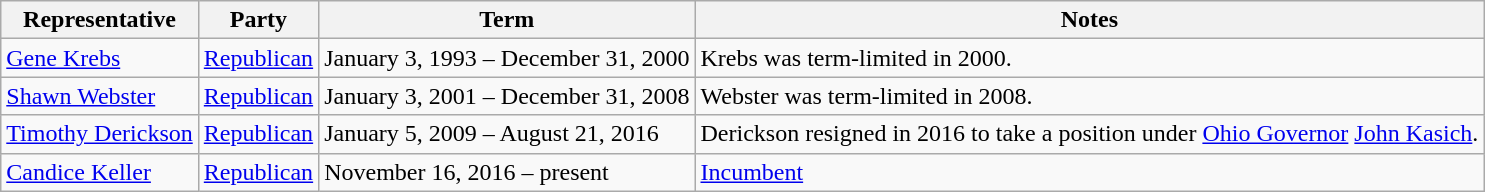<table class=wikitable>
<tr valign=bottom>
<th>Representative</th>
<th>Party</th>
<th>Term</th>
<th>Notes</th>
</tr>
<tr>
<td><a href='#'>Gene Krebs</a></td>
<td><a href='#'>Republican</a></td>
<td>January 3, 1993 – December 31, 2000</td>
<td>Krebs was term-limited in 2000.</td>
</tr>
<tr>
<td><a href='#'>Shawn Webster</a></td>
<td><a href='#'>Republican</a></td>
<td>January 3, 2001 – December 31, 2008</td>
<td>Webster was term-limited in 2008.</td>
</tr>
<tr>
<td><a href='#'>Timothy Derickson</a></td>
<td><a href='#'>Republican</a></td>
<td>January 5, 2009 – August 21, 2016</td>
<td>Derickson resigned in 2016 to take a position under <a href='#'>Ohio Governor</a> <a href='#'>John Kasich</a>.</td>
</tr>
<tr>
<td><a href='#'>Candice Keller</a></td>
<td><a href='#'>Republican</a></td>
<td>November 16, 2016 – present</td>
<td><a href='#'>Incumbent</a></td>
</tr>
</table>
